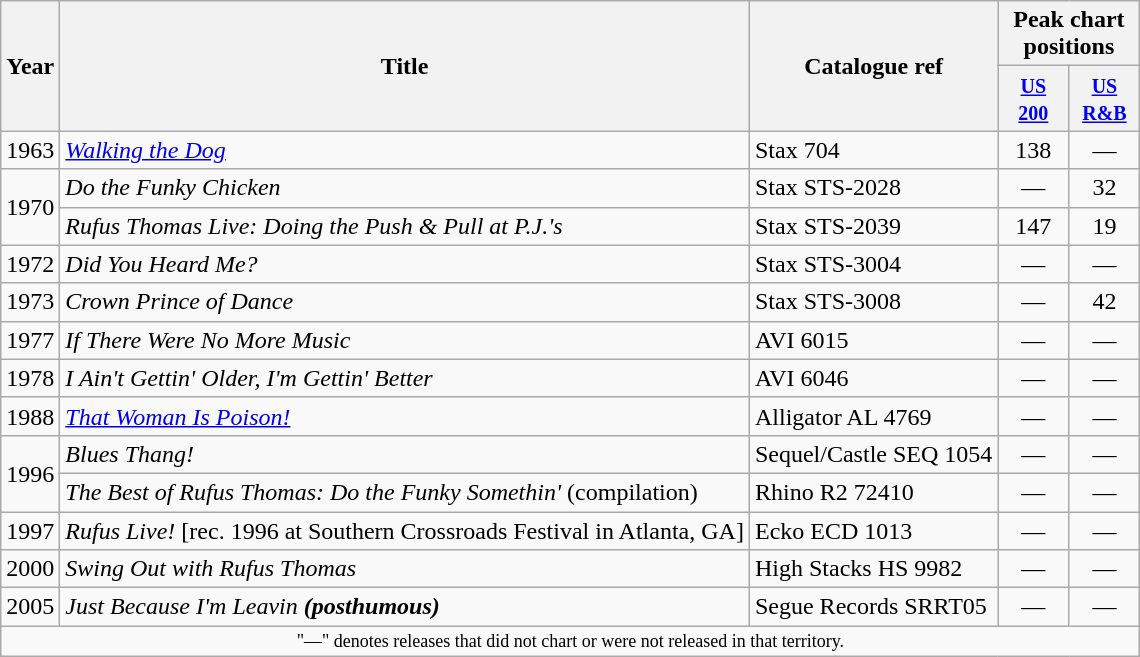<table class="wikitable">
<tr>
<th rowspan="2">Year</th>
<th rowspan="2">Title</th>
<th rowspan="2">Catalogue ref</th>
<th colspan="3">Peak chart positions</th>
</tr>
<tr>
<th style="width:40px;"><small><a href='#'>US<br>200</a></small><br></th>
<th style="width:40px;"><small><a href='#'>US<br>R&B</a></small><br></th>
</tr>
<tr>
<td style="text-align:center;">1963</td>
<td><em><a href='#'>Walking the Dog</a></em></td>
<td>Stax 704</td>
<td align=center>138</td>
<td align=center>—</td>
</tr>
<tr>
<td style="text-align:center;" rowspan="2">1970</td>
<td><em>Do the Funky Chicken</em></td>
<td>Stax STS-2028</td>
<td align=center>—</td>
<td align=center>32</td>
</tr>
<tr>
<td><em>Rufus Thomas Live: Doing the Push & Pull at P.J.'s</em></td>
<td>Stax STS-2039</td>
<td align=center>147</td>
<td align=center>19</td>
</tr>
<tr>
<td style="text-align:center;">1972</td>
<td><em>Did You Heard Me?</em></td>
<td>Stax STS-3004</td>
<td align=center>—</td>
<td align=center>—</td>
</tr>
<tr>
<td style="text-align:center;">1973</td>
<td><em>Crown Prince of Dance</em></td>
<td>Stax STS-3008</td>
<td align=center>—</td>
<td align=center>42</td>
</tr>
<tr>
<td style="text-align:center;">1977</td>
<td><em>If There Were No More Music</em></td>
<td>AVI 6015</td>
<td align=center>—</td>
<td align=center>—</td>
</tr>
<tr>
<td style="text-align:center;">1978</td>
<td><em>I Ain't Gettin' Older, I'm Gettin' Better</em></td>
<td>AVI 6046</td>
<td align=center>—</td>
<td align=center>—</td>
</tr>
<tr>
<td style="text-align:center;">1988</td>
<td><em><a href='#'>That Woman Is Poison!</a></em></td>
<td>Alligator AL 4769</td>
<td align=center>—</td>
<td align=center>—</td>
</tr>
<tr>
<td style="text-align:center;" rowspan="2">1996</td>
<td><em>Blues Thang!</em></td>
<td>Sequel/Castle SEQ 1054</td>
<td align=center>—</td>
<td align=center>—</td>
</tr>
<tr>
<td><em>The Best of Rufus Thomas: Do the Funky Somethin' </em> (compilation)</td>
<td>Rhino R2 72410</td>
<td align=center>—</td>
<td align=center>—</td>
</tr>
<tr>
<td style="text-align:center;">1997</td>
<td><em>Rufus Live!</em> [rec. 1996 at Southern Crossroads Festival in Atlanta, GA]</td>
<td>Ecko ECD 1013</td>
<td align=center>—</td>
<td align=center>—</td>
</tr>
<tr>
<td style="text-align:center;">2000</td>
<td><em>Swing Out with Rufus Thomas</em></td>
<td>High Stacks HS 9982</td>
<td align=center>—</td>
<td align=center>—</td>
</tr>
<tr>
<td style="text-align:center;">2005</td>
<td><em>Just Because I'm Leavin<strong> (posthumous)</td>
<td>Segue Records SRRT05</td>
<td align=center>—</td>
<td align=center>—</td>
</tr>
<tr>
<td colspan="6" style="text-align:center; font-size:9pt;">"—" denotes releases that did not chart or were not released in that territory.</td>
</tr>
</table>
